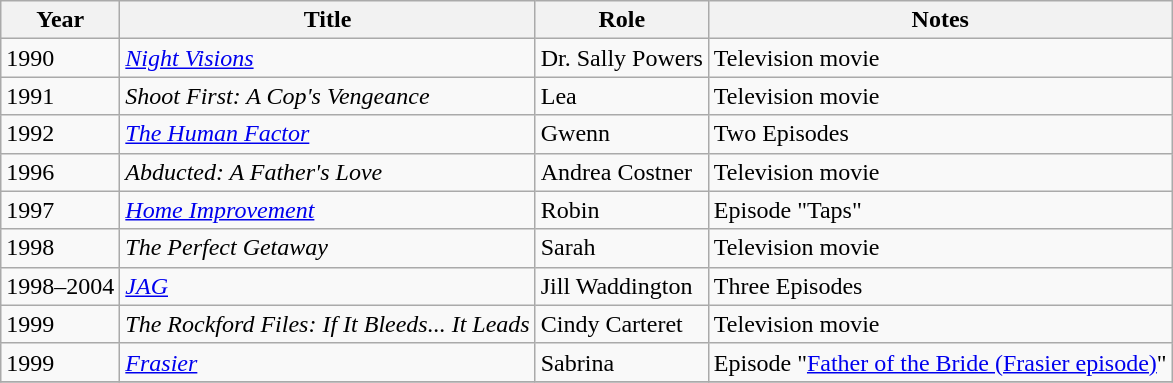<table class="wikitable sortable">
<tr align="center">
<th>Year</th>
<th>Title</th>
<th>Role</th>
<th>Notes</th>
</tr>
<tr>
<td>1990</td>
<td><em><a href='#'>Night Visions</a></em></td>
<td>Dr. Sally Powers</td>
<td>Television movie</td>
</tr>
<tr>
<td>1991</td>
<td><em>Shoot First: A Cop's Vengeance</em></td>
<td>Lea</td>
<td>Television movie</td>
</tr>
<tr>
<td>1992</td>
<td><em><a href='#'>The Human Factor</a></em></td>
<td>Gwenn</td>
<td>Two Episodes</td>
</tr>
<tr>
<td>1996</td>
<td><em>Abducted: A Father's Love</em></td>
<td>Andrea Costner</td>
<td>Television movie</td>
</tr>
<tr>
<td>1997</td>
<td><em><a href='#'>Home Improvement</a></em></td>
<td>Robin</td>
<td>Episode "Taps"</td>
</tr>
<tr>
<td>1998</td>
<td><em>The Perfect Getaway</em></td>
<td>Sarah</td>
<td>Television movie</td>
</tr>
<tr>
<td>1998–2004</td>
<td><em><a href='#'>JAG</a></em></td>
<td>Jill Waddington</td>
<td>Three Episodes</td>
</tr>
<tr>
<td>1999</td>
<td><em>The Rockford Files: If It Bleeds... It Leads</em></td>
<td>Cindy Carteret</td>
<td>Television movie</td>
</tr>
<tr>
<td>1999</td>
<td><em><a href='#'>Frasier</a></em></td>
<td>Sabrina</td>
<td>Episode "<a href='#'>Father of the Bride (Frasier episode)</a>"</td>
</tr>
<tr>
</tr>
</table>
